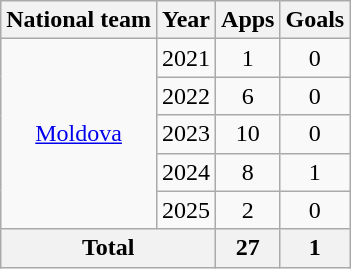<table class="wikitable" style="text-align:center">
<tr>
<th>National team</th>
<th>Year</th>
<th>Apps</th>
<th>Goals</th>
</tr>
<tr>
<td rowspan="5"><a href='#'>Moldova</a></td>
<td>2021</td>
<td>1</td>
<td>0</td>
</tr>
<tr>
<td>2022</td>
<td>6</td>
<td>0</td>
</tr>
<tr>
<td>2023</td>
<td>10</td>
<td>0</td>
</tr>
<tr>
<td>2024</td>
<td>8</td>
<td>1</td>
</tr>
<tr>
<td>2025</td>
<td>2</td>
<td>0</td>
</tr>
<tr>
<th colspan=2>Total</th>
<th>27</th>
<th>1</th>
</tr>
</table>
